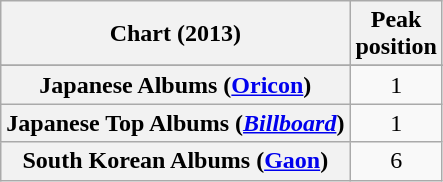<table class="wikitable sortable plainrowheaders" style="text-align:center;">
<tr>
<th scope="col">Chart (2013)</th>
<th scope="col">Peak<br>position</th>
</tr>
<tr>
</tr>
<tr>
<th scope="row">Japanese Albums (<a href='#'>Oricon</a>)</th>
<td>1</td>
</tr>
<tr>
<th scope="row">Japanese Top Albums (<em><a href='#'>Billboard</a></em>)</th>
<td>1</td>
</tr>
<tr>
<th scope="row">South Korean Albums (<a href='#'>Gaon</a>)</th>
<td>6</td>
</tr>
</table>
